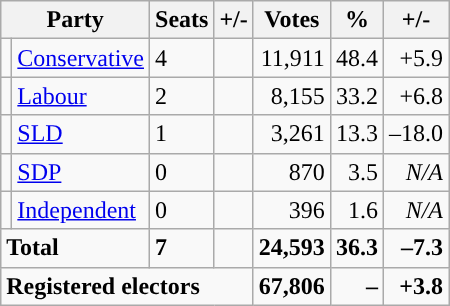<table class="wikitable sortable">
<tr>
<th colspan="2">Party</th>
<th>Seats</th>
<th>+/-</th>
<th>Votes</th>
<th>%</th>
<th>+/-</th>
</tr>
<tr>
<td style="background-color: "></td>
<td><a href='#'>Conservative</a></td>
<td>4</td>
<td></td>
<td style="text-align:right;">11,911</td>
<td style="text-align:right;">48.4</td>
<td style="text-align:right;">+5.9</td>
</tr>
<tr>
<td style="background-color: "></td>
<td><a href='#'>Labour</a></td>
<td>2</td>
<td></td>
<td style="text-align:right;">8,155</td>
<td style="text-align:right;">33.2</td>
<td style="text-align:right;">+6.8</td>
</tr>
<tr>
<td style="background-color: "></td>
<td><a href='#'>SLD</a></td>
<td>1</td>
<td></td>
<td style="text-align:right;">3,261</td>
<td style="text-align:right;">13.3</td>
<td style="text-align:right;">–18.0</td>
</tr>
<tr>
<td style="background-color: "></td>
<td><a href='#'>SDP</a></td>
<td>0</td>
<td></td>
<td style="text-align:right;">870</td>
<td style="text-align:right;">3.5</td>
<td style="text-align:right;"><em>N/A</em></td>
</tr>
<tr>
<td style="background-color: "></td>
<td><a href='#'>Independent</a></td>
<td>0</td>
<td></td>
<td style="text-align:right;">396</td>
<td style="text-align:right;">1.6</td>
<td style="text-align:right;"><em>N/A</em></td>
</tr>
<tr>
<td colspan="2"><strong>Total</strong></td>
<td><strong>7</strong></td>
<td></td>
<td style="text-align:right;"><strong>24,593</strong></td>
<td style="text-align:right;"><strong>36.3</strong></td>
<td style="text-align:right;"><strong>–7.3</strong></td>
</tr>
<tr>
<td colspan="4"><strong>Registered electors</strong></td>
<td style="text-align:right;"><strong>67,806</strong></td>
<td style="text-align:right;"><strong>–</strong></td>
<td style="text-align:right;"><strong>+3.8</strong></td>
</tr>
</table>
